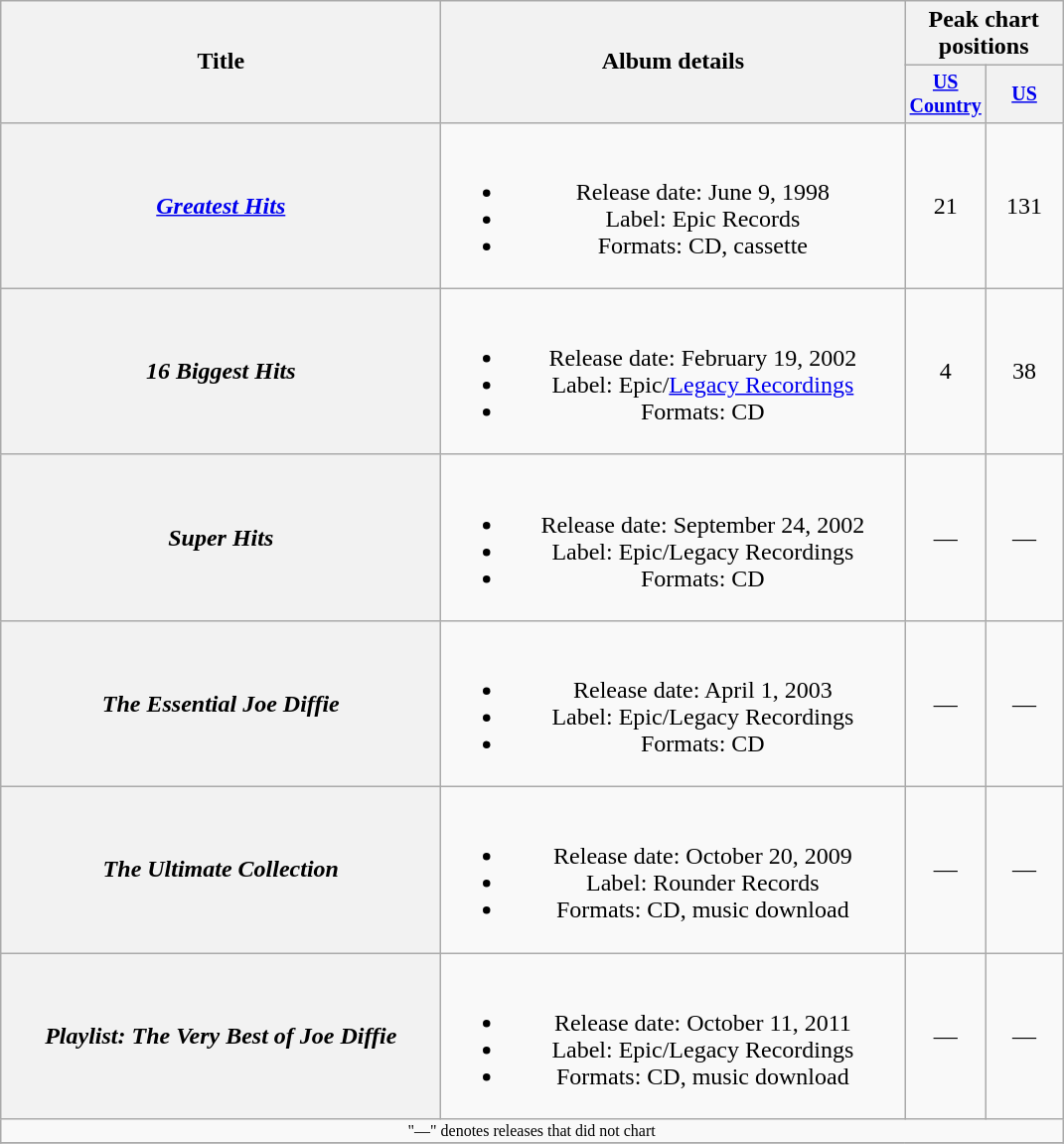<table class="wikitable plainrowheaders" style="text-align:center;">
<tr>
<th rowspan="2" style="width:18em;">Title</th>
<th rowspan="2" style="width:19em;">Album details</th>
<th colspan="2">Peak chart<br>positions</th>
</tr>
<tr style="font-size:smaller;">
<th width="45"><a href='#'>US Country</a><br></th>
<th width="45"><a href='#'>US</a><br></th>
</tr>
<tr>
<th scope="row"><em><a href='#'>Greatest Hits</a></em></th>
<td><br><ul><li>Release date: June 9, 1998</li><li>Label: Epic Records</li><li>Formats: CD, cassette</li></ul></td>
<td>21</td>
<td>131</td>
</tr>
<tr>
<th scope="row"><em>16 Biggest Hits</em></th>
<td><br><ul><li>Release date: February 19, 2002</li><li>Label: Epic/<a href='#'>Legacy Recordings</a></li><li>Formats: CD</li></ul></td>
<td>4</td>
<td>38</td>
</tr>
<tr>
<th scope="row"><em>Super Hits</em></th>
<td><br><ul><li>Release date: September 24, 2002</li><li>Label: Epic/Legacy Recordings</li><li>Formats: CD</li></ul></td>
<td>—</td>
<td>—</td>
</tr>
<tr>
<th scope="row"><em>The Essential Joe Diffie</em></th>
<td><br><ul><li>Release date: April 1, 2003</li><li>Label: Epic/Legacy Recordings</li><li>Formats: CD</li></ul></td>
<td>—</td>
<td>—</td>
</tr>
<tr>
<th scope="row"><em>The Ultimate Collection</em></th>
<td><br><ul><li>Release date: October 20, 2009</li><li>Label: Rounder Records</li><li>Formats: CD, music download</li></ul></td>
<td>—</td>
<td>—</td>
</tr>
<tr>
<th scope="row"><em>Playlist: The Very Best of Joe Diffie</em></th>
<td><br><ul><li>Release date: October 11, 2011</li><li>Label: Epic/Legacy Recordings</li><li>Formats: CD, music download</li></ul></td>
<td>—</td>
<td>—</td>
</tr>
<tr>
<td colspan="4" style="font-size:8pt">"—" denotes releases that did not chart</td>
</tr>
<tr>
</tr>
</table>
